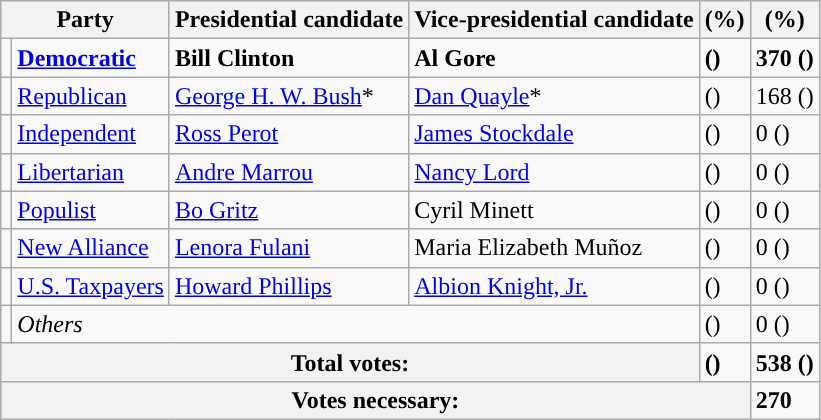<table class="wikitable sortable">
<tr>
<th colspan="2" scope="col">Party</th>
<th scope="col">Presidential candidate</th>
<th scope="col">Vice-presidential candidate</th>
<th scope="col"> (%)</th>
<th scope="col"> (%)</th>
</tr>
<tr>
<td style="background-color:"></td>
<td><a href='#'><strong>Democratic</strong></a></td>
<td><strong>Bill Clinton</strong></td>
<td><strong>Al Gore</strong></td>
<td><strong> ()</strong></td>
<td><strong>370 ()</strong></td>
</tr>
<tr>
<td style="background-color:"></td>
<td><a href='#'>Republican</a></td>
<td><a href='#'>George H. W. Bush</a>*</td>
<td><a href='#'>Dan Quayle</a>*</td>
<td> () </td>
<td>168 ()</td>
</tr>
<tr>
<td style="background-color:"></td>
<td><a href='#'>Independent</a></td>
<td><a href='#'>Ross Perot</a></td>
<td><a href='#'>James Stockdale</a></td>
<td> ()</td>
<td>0 ()</td>
</tr>
<tr>
<td style="background-color:"></td>
<td><a href='#'>Libertarian</a></td>
<td><a href='#'>Andre Marrou</a></td>
<td><a href='#'>Nancy Lord</a></td>
<td> ()</td>
<td>0 ()</td>
</tr>
<tr>
<td style="background-color:"></td>
<td><a href='#'>Populist</a></td>
<td><a href='#'>Bo Gritz</a></td>
<td>Cyril Minett</td>
<td> ()</td>
<td>0 ()</td>
</tr>
<tr>
<td style="background-color:"></td>
<td><a href='#'>New Alliance</a></td>
<td><a href='#'>Lenora Fulani</a></td>
<td>Maria Elizabeth Muñoz</td>
<td> ()</td>
<td>0 ()</td>
</tr>
<tr>
<td style="background-color:"></td>
<td><a href='#'>U.S. Taxpayers</a></td>
<td><a href='#'>Howard Phillips</a></td>
<td><a href='#'>Albion Knight, Jr.</a></td>
<td> ()</td>
<td>0 ()</td>
</tr>
<tr>
<td style="background-color:"></td>
<td colspan="3"><em>Others</em></td>
<td> ()</td>
<td>0 ()</td>
</tr>
<tr>
<th colspan="4">Total votes:</th>
<td><strong> ()</strong></td>
<td><strong>538 ()</strong></td>
</tr>
<tr>
<th colspan="5">Votes necessary:</th>
<td><strong>270</strong></td>
</tr>
</table>
